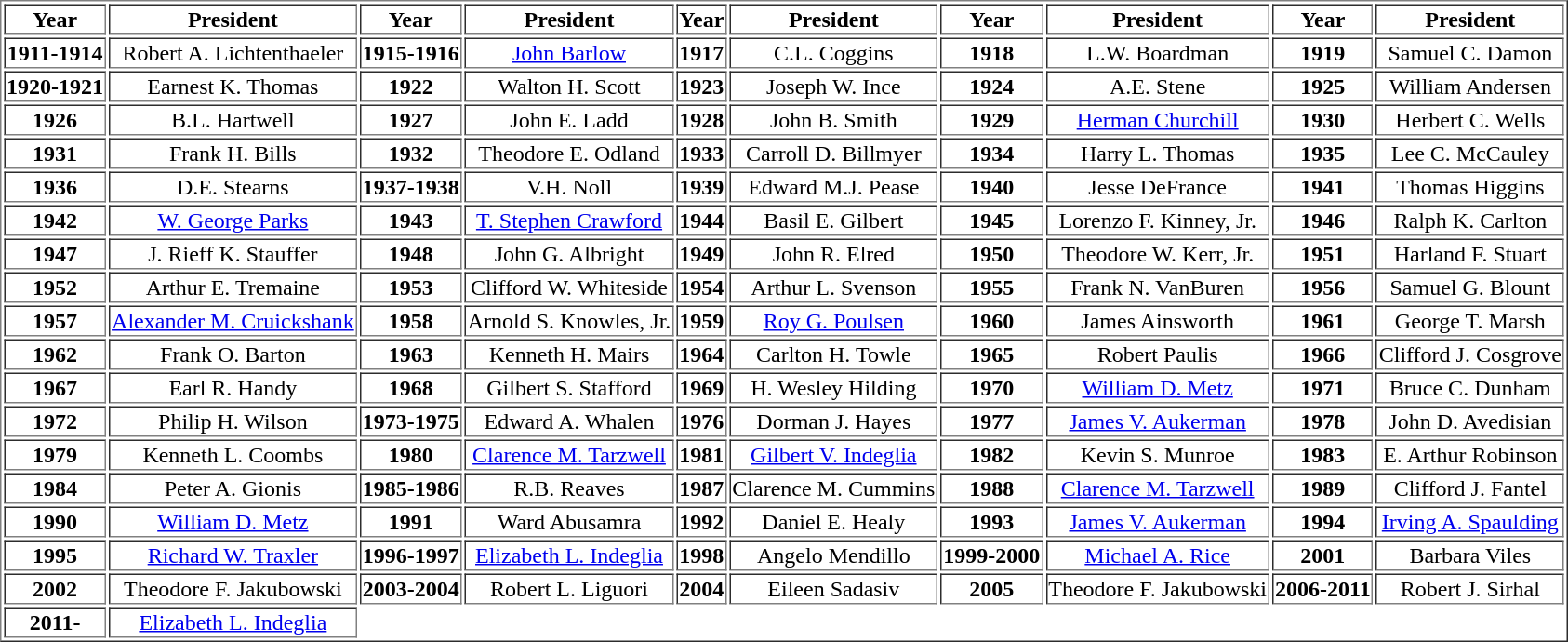<table border="1" style="text-align:center" align=center>
<tr>
<th>Year</th>
<th>President</th>
<th>Year</th>
<th>President</th>
<th>Year</th>
<th>President</th>
<th>Year</th>
<th>President</th>
<th>Year</th>
<th>President</th>
</tr>
<tr>
<th>1911-1914</th>
<td>Robert A. Lichtenthaeler</td>
<th>1915-1916</th>
<td><a href='#'>John Barlow</a></td>
<th>1917</th>
<td>C.L. Coggins</td>
<th>1918</th>
<td>L.W. Boardman</td>
<th>1919</th>
<td>Samuel C. Damon</td>
</tr>
<tr>
<th>1920-1921</th>
<td>Earnest K. Thomas</td>
<th>1922</th>
<td>Walton H. Scott</td>
<th>1923</th>
<td>Joseph W. Ince</td>
<th>1924</th>
<td>A.E. Stene</td>
<th>1925</th>
<td>William Andersen</td>
</tr>
<tr>
<th>1926</th>
<td>B.L. Hartwell</td>
<th>1927</th>
<td>John E. Ladd</td>
<th>1928</th>
<td>John B. Smith</td>
<th>1929</th>
<td><a href='#'>Herman Churchill</a></td>
<th>1930</th>
<td>Herbert C. Wells</td>
</tr>
<tr>
<th>1931</th>
<td>Frank H. Bills</td>
<th>1932</th>
<td>Theodore E. Odland</td>
<th>1933</th>
<td>Carroll D. Billmyer</td>
<th>1934</th>
<td>Harry L. Thomas</td>
<th>1935</th>
<td>Lee C. McCauley</td>
</tr>
<tr>
<th>1936</th>
<td>D.E. Stearns</td>
<th>1937-1938</th>
<td>V.H. Noll</td>
<th>1939</th>
<td>Edward M.J. Pease</td>
<th>1940</th>
<td>Jesse DeFrance</td>
<th>1941</th>
<td>Thomas Higgins</td>
</tr>
<tr>
<th>1942</th>
<td><a href='#'>W. George Parks</a></td>
<th>1943</th>
<td><a href='#'>T. Stephen Crawford</a></td>
<th>1944</th>
<td>Basil E. Gilbert</td>
<th>1945</th>
<td>Lorenzo F. Kinney, Jr.</td>
<th>1946</th>
<td>Ralph K. Carlton</td>
</tr>
<tr>
<th>1947</th>
<td>J. Rieff K. Stauffer</td>
<th>1948</th>
<td>John G. Albright</td>
<th>1949</th>
<td>John R. Elred</td>
<th>1950</th>
<td>Theodore W. Kerr, Jr.</td>
<th>1951</th>
<td>Harland F. Stuart</td>
</tr>
<tr>
<th>1952</th>
<td>Arthur E. Tremaine</td>
<th>1953</th>
<td>Clifford W. Whiteside</td>
<th>1954</th>
<td>Arthur L. Svenson</td>
<th>1955</th>
<td>Frank N. VanBuren</td>
<th>1956</th>
<td>Samuel G. Blount</td>
</tr>
<tr>
<th>1957</th>
<td><a href='#'>Alexander M. Cruickshank</a></td>
<th>1958</th>
<td>Arnold S. Knowles, Jr.</td>
<th>1959</th>
<td><a href='#'>Roy G. Poulsen</a></td>
<th>1960</th>
<td>James Ainsworth</td>
<th>1961</th>
<td>George T. Marsh</td>
</tr>
<tr>
<th>1962</th>
<td>Frank O. Barton</td>
<th>1963</th>
<td>Kenneth H. Mairs</td>
<th>1964</th>
<td>Carlton H. Towle</td>
<th>1965</th>
<td>Robert Paulis</td>
<th>1966</th>
<td>Clifford J. Cosgrove</td>
</tr>
<tr>
<th>1967</th>
<td>Earl R. Handy</td>
<th>1968</th>
<td>Gilbert S. Stafford</td>
<th>1969</th>
<td>H. Wesley Hilding</td>
<th>1970</th>
<td><a href='#'>William D. Metz</a></td>
<th>1971</th>
<td>Bruce C. Dunham</td>
</tr>
<tr>
<th>1972</th>
<td>Philip H. Wilson</td>
<th>1973-1975</th>
<td>Edward A. Whalen</td>
<th>1976</th>
<td>Dorman J. Hayes</td>
<th>1977</th>
<td><a href='#'>James V. Aukerman</a></td>
<th>1978</th>
<td>John D. Avedisian</td>
</tr>
<tr>
<th>1979</th>
<td>Kenneth L. Coombs</td>
<th>1980</th>
<td><a href='#'>Clarence M. Tarzwell</a></td>
<th>1981</th>
<td><a href='#'>Gilbert V. Indeglia</a></td>
<th>1982</th>
<td>Kevin S. Munroe</td>
<th>1983</th>
<td>E. Arthur Robinson</td>
</tr>
<tr>
<th>1984</th>
<td>Peter A. Gionis</td>
<th>1985-1986</th>
<td>R.B. Reaves</td>
<th>1987</th>
<td>Clarence M. Cummins</td>
<th>1988</th>
<td><a href='#'>Clarence M. Tarzwell</a></td>
<th>1989</th>
<td>Clifford J. Fantel</td>
</tr>
<tr>
<th>1990</th>
<td><a href='#'>William D. Metz</a></td>
<th>1991</th>
<td>Ward Abusamra</td>
<th>1992</th>
<td>Daniel E. Healy</td>
<th>1993</th>
<td><a href='#'>James V. Aukerman</a></td>
<th>1994</th>
<td><a href='#'>Irving A. Spaulding</a></td>
</tr>
<tr>
<th>1995</th>
<td><a href='#'>Richard W. Traxler</a></td>
<th>1996-1997</th>
<td><a href='#'>Elizabeth L. Indeglia</a></td>
<th>1998</th>
<td>Angelo Mendillo</td>
<th>1999-2000</th>
<td><a href='#'>Michael A. Rice</a></td>
<th>2001</th>
<td>Barbara Viles</td>
</tr>
<tr>
<th>2002</th>
<td>Theodore F. Jakubowski</td>
<th>2003-2004</th>
<td>Robert L. Liguori</td>
<th>2004</th>
<td>Eileen Sadasiv</td>
<th>2005</th>
<td>Theodore F. Jakubowski</td>
<th>2006-2011</th>
<td>Robert J. Sirhal</td>
</tr>
<tr>
<th>2011-</th>
<td><a href='#'>Elizabeth L. Indeglia</a></td>
</tr>
</table>
